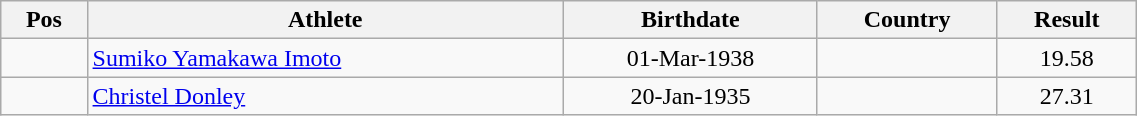<table class="wikitable"  style="text-align:center; width:60%;">
<tr>
<th>Pos</th>
<th>Athlete</th>
<th>Birthdate</th>
<th>Country</th>
<th>Result</th>
</tr>
<tr>
<td align=center></td>
<td align=left><a href='#'>Sumiko Yamakawa Imoto</a></td>
<td>01-Mar-1938</td>
<td align=left></td>
<td>19.58</td>
</tr>
<tr>
<td align=center></td>
<td align=left><a href='#'>Christel Donley</a></td>
<td>20-Jan-1935</td>
<td align=left></td>
<td>27.31</td>
</tr>
</table>
